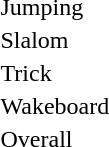<table>
<tr>
<td>Jumping</td>
<td></td>
<td></td>
<td></td>
</tr>
<tr>
<td>Slalom</td>
<td></td>
<td></td>
<td></td>
</tr>
<tr>
<td>Trick</td>
<td></td>
<td></td>
<td></td>
</tr>
<tr>
<td>Wakeboard</td>
<td></td>
<td></td>
<td></td>
</tr>
<tr>
<td>Overall</td>
<td></td>
<td></td>
<td></td>
</tr>
</table>
